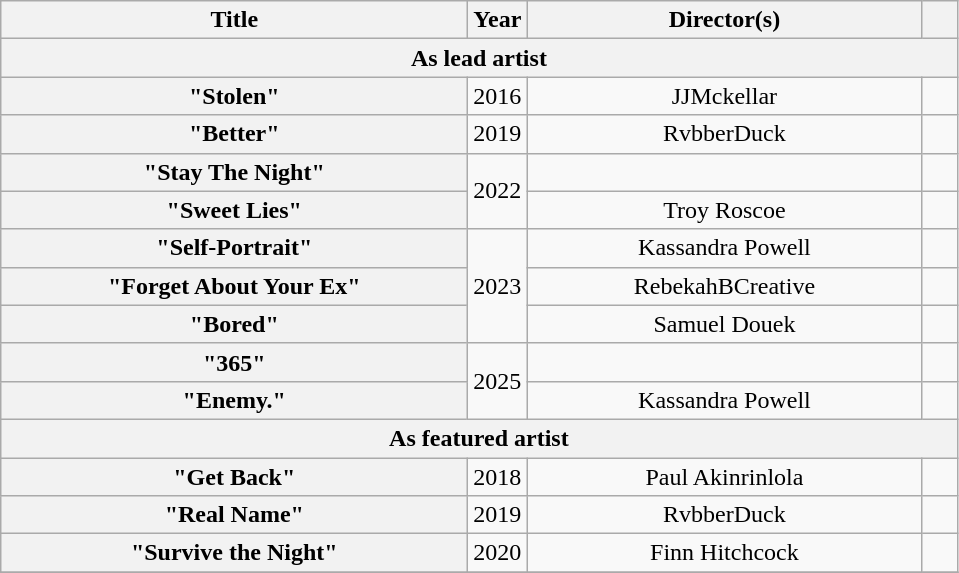<table class="wikitable plainrowheaders" style="text-align:center;">
<tr>
<th scope="col" style="width:19em;">Title</th>
<th scope="col" style="width:1em;">Year</th>
<th scope="col" style="width:16em;">Director(s)</th>
<th scope="col" style="width:1em;"></th>
</tr>
<tr>
<th scope="col" colspan="4">As lead artist</th>
</tr>
<tr>
<th scope="row">"Stolen"</th>
<td>2016</td>
<td>JJMckellar</td>
<td></td>
</tr>
<tr>
<th scope="row">"Better"</th>
<td>2019</td>
<td>RvbberDuck</td>
<td></td>
</tr>
<tr>
<th scope="row">"Stay The Night"<br></th>
<td rowspan="2">2022</td>
<td></td>
<td></td>
</tr>
<tr>
<th scope="row">"Sweet Lies"<br></th>
<td>Troy Roscoe</td>
<td></td>
</tr>
<tr>
<th scope="row">"Self-Portrait"</th>
<td rowspan="3">2023</td>
<td>Kassandra Powell</td>
<td></td>
</tr>
<tr>
<th scope="row">"Forget About Your Ex"</th>
<td>RebekahBCreative</td>
<td></td>
</tr>
<tr>
<th scope="row">"Bored"</th>
<td>Samuel Douek</td>
<td></td>
</tr>
<tr>
<th scope="row">"365"</th>
<td rowspan="2">2025</td>
<td></td>
<td></td>
</tr>
<tr>
<th scope="row">"Enemy."</th>
<td>Kassandra Powell</td>
<td></td>
</tr>
<tr>
<th scope="col" colspan="4">As featured artist</th>
</tr>
<tr>
<th scope="row">"Get Back"<br></th>
<td>2018</td>
<td>Paul Akinrinlola</td>
<td></td>
</tr>
<tr>
<th scope="row">"Real Name"<br></th>
<td>2019</td>
<td>RvbberDuck</td>
<td></td>
</tr>
<tr>
<th scope="row">"Survive the Night"<br></th>
<td>2020</td>
<td>Finn Hitchcock</td>
<td></td>
</tr>
<tr>
</tr>
</table>
